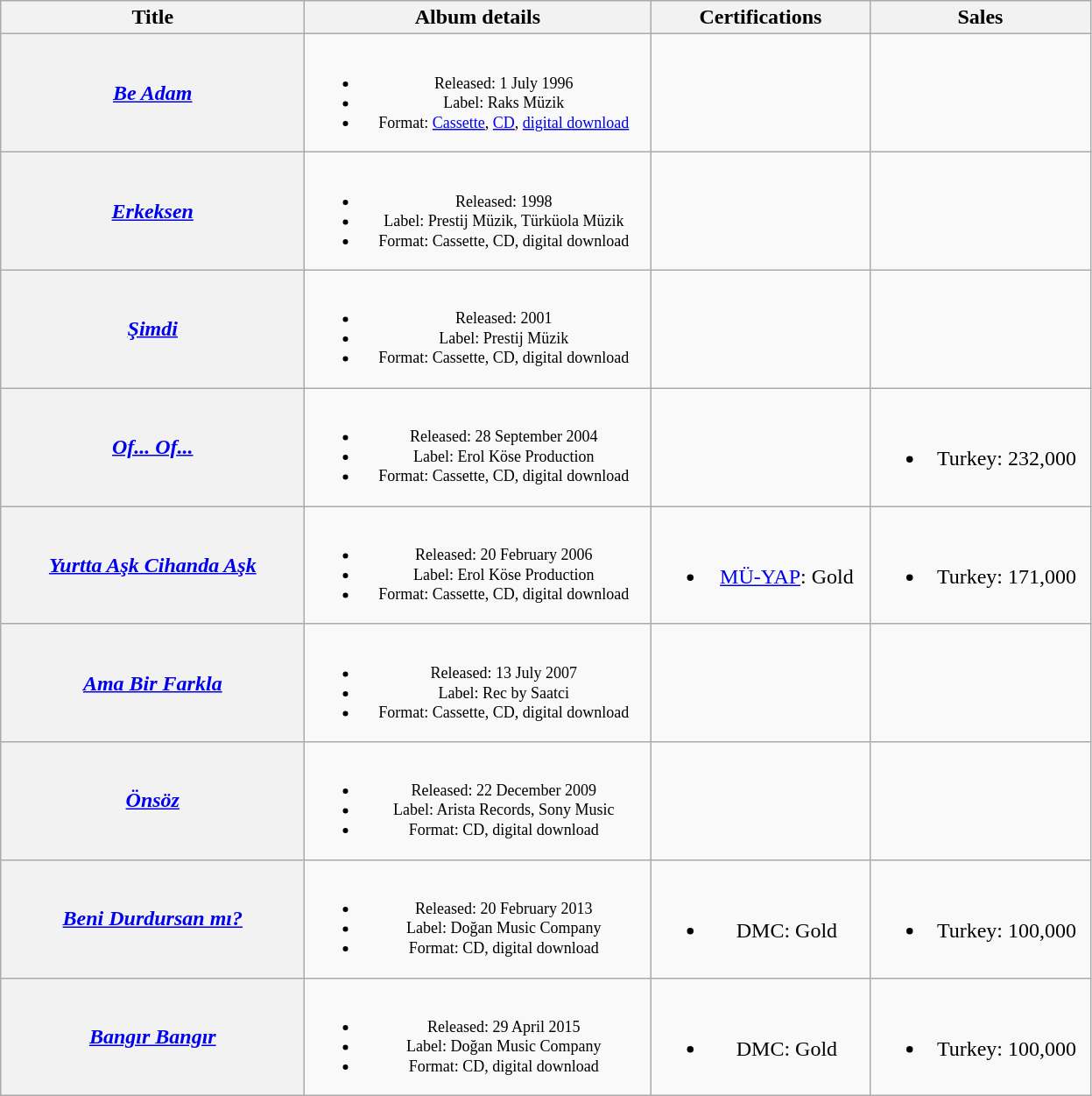<table class="wikitable plainrowheaders" style="text-align:center;" border="1">
<tr>
<th scope="col" style="width:14em;">Title</th>
<th scope="col" style="width:16em;">Album details</th>
<th scope="col" style="width:10em;">Certifications</th>
<th scope="col" style="width:10em;">Sales</th>
</tr>
<tr>
<th scope="row"><em><a href='#'>Be Adam</a></em> <br></th>
<td style="font-size:12px;"><br><ul><li>Released: 1 July 1996</li><li>Label: Raks Müzik</li><li>Format: <a href='#'>Cassette</a>, <a href='#'>CD</a>, <a href='#'>digital download</a></li></ul></td>
<td></td>
<td></td>
</tr>
<tr>
<th scope="row"><em><a href='#'>Erkeksen</a></em> <br></th>
<td style="font-size:12px;"><br><ul><li>Released: 1998</li><li>Label: Prestij Müzik, Türküola Müzik</li><li>Format: Cassette, CD, digital download</li></ul></td>
<td></td>
<td></td>
</tr>
<tr>
<th scope="row"><em><a href='#'>Şimdi</a></em> <br></th>
<td style="font-size:12px;"><br><ul><li>Released: 2001</li><li>Label: Prestij Müzik</li><li>Format: Cassette, CD, digital download</li></ul></td>
<td></td>
<td></td>
</tr>
<tr>
<th scope="row"><em><a href='#'>Of... Of...</a></em> <br></th>
<td style="font-size:12px;"><br><ul><li>Released: 28 September 2004</li><li>Label: Erol Köse Production</li><li>Format: Cassette, CD, digital download</li></ul></td>
<td></td>
<td><br><ul><li>Turkey: 232,000</li></ul></td>
</tr>
<tr>
<th scope="row"><em><a href='#'>Yurtta Aşk Cihanda Aşk</a></em> <br></th>
<td style="font-size:12px;"><br><ul><li>Released: 20 February 2006</li><li>Label: Erol Köse Production</li><li>Format: Cassette, CD, digital download</li></ul></td>
<td><br><ul><li><a href='#'>MÜ-YAP</a>: Gold</li></ul></td>
<td><br><ul><li>Turkey: 171,000</li></ul></td>
</tr>
<tr>
<th scope="row"><em><a href='#'>Ama Bir Farkla</a></em> <br></th>
<td style="font-size:12px;"><br><ul><li>Released: 13 July 2007</li><li>Label: Rec by Saatci</li><li>Format: Cassette, CD, digital download</li></ul></td>
<td></td>
<td></td>
</tr>
<tr>
<th scope="row"><em><a href='#'>Önsöz</a></em> <br></th>
<td style="font-size:12px;"><br><ul><li>Released: 22 December 2009</li><li>Label: Arista Records, Sony Music</li><li>Format: CD, digital download</li></ul></td>
<td></td>
<td></td>
</tr>
<tr>
<th scope="row"><em><a href='#'>Beni Durdursan mı?</a></em> <br></th>
<td style="font-size:12px;"><br><ul><li>Released: 20 February 2013</li><li>Label: Doğan Music Company</li><li>Format: CD, digital download</li></ul></td>
<td><br><ul><li>DMC: Gold</li></ul></td>
<td><br><ul><li>Turkey: 100,000</li></ul></td>
</tr>
<tr>
<th scope="row"><em><a href='#'>Bangır Bangır</a></em> <br></th>
<td style="font-size:12px;"><br><ul><li>Released: 29 April 2015</li><li>Label: Doğan Music Company</li><li>Format: CD, digital download</li></ul></td>
<td><br><ul><li>DMC: Gold</li></ul></td>
<td><br><ul><li>Turkey: 100,000</li></ul></td>
</tr>
</table>
